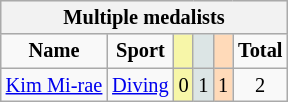<table class="wikitable" style=font-size:85%;float:center;text-align:center>
<tr style="background:#efefef;">
<th colspan=7>Multiple medalists</th>
</tr>
<tr align=center>
<td><strong>Name</strong></td>
<td><strong>Sport</strong></td>
<td style="background:#f7f6a8;"></td>
<td style="background:#dce5e5;"></td>
<td style="background:#ffdab9;"></td>
<td><strong>Total</strong></td>
</tr>
<tr align=center>
<td><a href='#'>Kim Mi-rae</a></td>
<td><a href='#'>Diving</a></td>
<td style="background:#f7f6a8;">0</td>
<td style="background:#dce5e5;">1</td>
<td style="background:#ffdab9;">1</td>
<td>2</td>
</tr>
</table>
